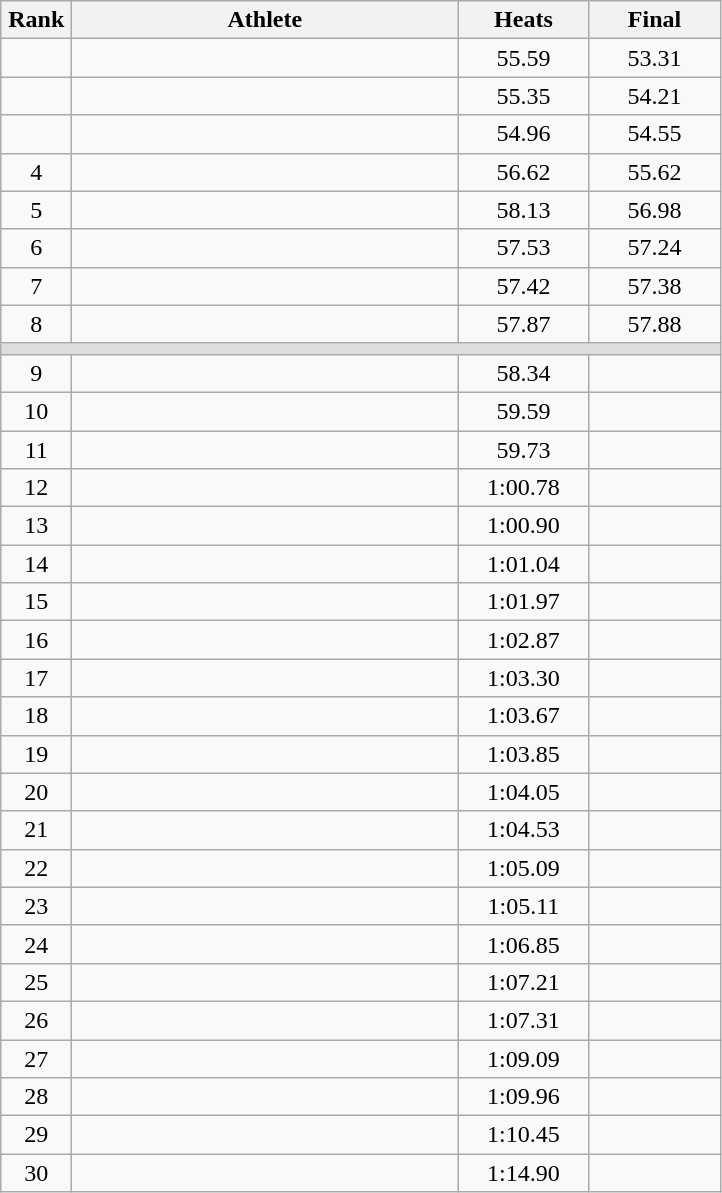<table class=wikitable style="text-align:center">
<tr>
<th width=40>Rank</th>
<th width=250>Athlete</th>
<th width=80>Heats</th>
<th width=80>Final</th>
</tr>
<tr>
<td></td>
<td align=left></td>
<td>55.59</td>
<td>53.31</td>
</tr>
<tr>
<td></td>
<td align=left></td>
<td>55.35</td>
<td>54.21</td>
</tr>
<tr>
<td></td>
<td align=left></td>
<td>54.96</td>
<td>54.55</td>
</tr>
<tr>
<td>4</td>
<td align=left></td>
<td>56.62</td>
<td>55.62</td>
</tr>
<tr>
<td>5</td>
<td align=left></td>
<td>58.13</td>
<td>56.98</td>
</tr>
<tr>
<td>6</td>
<td align=left></td>
<td>57.53</td>
<td>57.24</td>
</tr>
<tr>
<td>7</td>
<td align=left></td>
<td>57.42</td>
<td>57.38</td>
</tr>
<tr>
<td>8</td>
<td align=left></td>
<td>57.87</td>
<td>57.88</td>
</tr>
<tr bgcolor=#DDDDDD>
<td colspan=4></td>
</tr>
<tr>
<td>9</td>
<td align=left></td>
<td>58.34</td>
<td></td>
</tr>
<tr>
<td>10</td>
<td align=left></td>
<td>59.59</td>
<td></td>
</tr>
<tr>
<td>11</td>
<td align=left></td>
<td>59.73</td>
<td></td>
</tr>
<tr>
<td>12</td>
<td align=left></td>
<td>1:00.78</td>
<td></td>
</tr>
<tr>
<td>13</td>
<td align=left></td>
<td>1:00.90</td>
<td></td>
</tr>
<tr>
<td>14</td>
<td align=left></td>
<td>1:01.04</td>
<td></td>
</tr>
<tr>
<td>15</td>
<td align=left></td>
<td>1:01.97</td>
<td></td>
</tr>
<tr>
<td>16</td>
<td align=left></td>
<td>1:02.87</td>
<td></td>
</tr>
<tr>
<td>17</td>
<td align=left></td>
<td>1:03.30</td>
<td></td>
</tr>
<tr>
<td>18</td>
<td align=left></td>
<td>1:03.67</td>
<td></td>
</tr>
<tr>
<td>19</td>
<td align=left></td>
<td>1:03.85</td>
<td></td>
</tr>
<tr>
<td>20</td>
<td align=left></td>
<td>1:04.05</td>
<td></td>
</tr>
<tr>
<td>21</td>
<td align=left></td>
<td>1:04.53</td>
<td></td>
</tr>
<tr>
<td>22</td>
<td align=left></td>
<td>1:05.09</td>
<td></td>
</tr>
<tr>
<td>23</td>
<td align=left></td>
<td>1:05.11</td>
<td></td>
</tr>
<tr>
<td>24</td>
<td align=left></td>
<td>1:06.85</td>
<td></td>
</tr>
<tr>
<td>25</td>
<td align=left></td>
<td>1:07.21</td>
<td></td>
</tr>
<tr>
<td>26</td>
<td align=left></td>
<td>1:07.31</td>
<td></td>
</tr>
<tr>
<td>27</td>
<td align=left></td>
<td>1:09.09</td>
<td></td>
</tr>
<tr>
<td>28</td>
<td align=left></td>
<td>1:09.96</td>
<td></td>
</tr>
<tr>
<td>29</td>
<td align=left></td>
<td>1:10.45</td>
<td></td>
</tr>
<tr>
<td>30</td>
<td align=left></td>
<td>1:14.90</td>
<td></td>
</tr>
</table>
